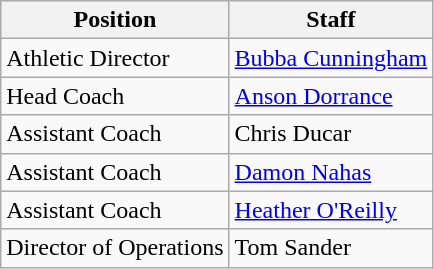<table class="wikitable">
<tr>
<th>Position</th>
<th>Staff</th>
</tr>
<tr>
<td>Athletic Director</td>
<td><a href='#'>Bubba Cunningham</a></td>
</tr>
<tr>
<td>Head Coach</td>
<td><a href='#'>Anson Dorrance</a></td>
</tr>
<tr>
<td>Assistant Coach</td>
<td>Chris Ducar</td>
</tr>
<tr>
<td>Assistant Coach</td>
<td><a href='#'>Damon Nahas</a></td>
</tr>
<tr>
<td>Assistant Coach</td>
<td><a href='#'>Heather O'Reilly</a></td>
</tr>
<tr>
<td>Director of Operations</td>
<td>Tom Sander</td>
</tr>
</table>
